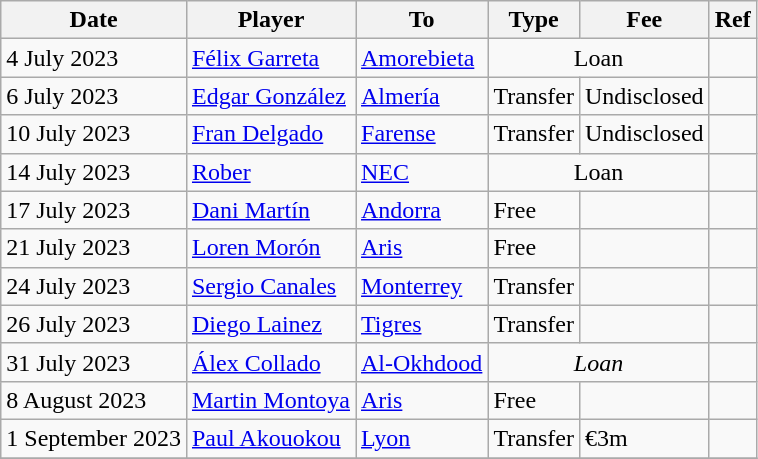<table class="wikitable">
<tr>
<th>Date</th>
<th>Player</th>
<th>To</th>
<th>Type</th>
<th>Fee</th>
<th>Ref</th>
</tr>
<tr>
<td>4 July 2023</td>
<td> <a href='#'>Félix Garreta</a></td>
<td><a href='#'>Amorebieta</a></td>
<td colspan=2 align=center>Loan</td>
<td></td>
</tr>
<tr>
<td>6 July 2023</td>
<td> <a href='#'>Edgar González</a></td>
<td><a href='#'>Almería</a></td>
<td>Transfer</td>
<td>Undisclosed</td>
<td></td>
</tr>
<tr>
<td>10 July 2023</td>
<td> <a href='#'>Fran Delgado</a></td>
<td> <a href='#'>Farense</a></td>
<td>Transfer</td>
<td>Undisclosed</td>
<td></td>
</tr>
<tr>
<td>14 July 2023</td>
<td> <a href='#'>Rober</a></td>
<td> <a href='#'>NEC</a></td>
<td colspan=2 align=center>Loan</td>
<td></td>
</tr>
<tr>
<td>17 July 2023</td>
<td> <a href='#'>Dani Martín</a></td>
<td><a href='#'>Andorra</a></td>
<td>Free</td>
<td></td>
<td></td>
</tr>
<tr>
<td>21 July 2023</td>
<td> <a href='#'>Loren Morón</a></td>
<td> <a href='#'>Aris</a></td>
<td>Free</td>
<td></td>
<td></td>
</tr>
<tr>
<td>24 July 2023</td>
<td> <a href='#'>Sergio Canales</a></td>
<td> <a href='#'>Monterrey</a></td>
<td>Transfer</td>
<td></td>
<td></td>
</tr>
<tr>
<td>26 July 2023</td>
<td> <a href='#'>Diego Lainez</a></td>
<td> <a href='#'>Tigres</a></td>
<td>Transfer</td>
<td></td>
<td></td>
</tr>
<tr>
<td>31 July 2023</td>
<td> <a href='#'>Álex Collado</a></td>
<td> <a href='#'>Al-Okhdood</a></td>
<td colspan=2 align=center><em>Loan</em></td>
<td></td>
</tr>
<tr>
<td>8 August 2023</td>
<td> <a href='#'>Martin Montoya</a></td>
<td> <a href='#'>Aris</a></td>
<td>Free</td>
<td></td>
<td></td>
</tr>
<tr>
<td>1 September 2023</td>
<td> <a href='#'>Paul Akouokou</a></td>
<td> <a href='#'>Lyon</a></td>
<td>Transfer</td>
<td>€3m</td>
<td></td>
</tr>
<tr>
</tr>
</table>
